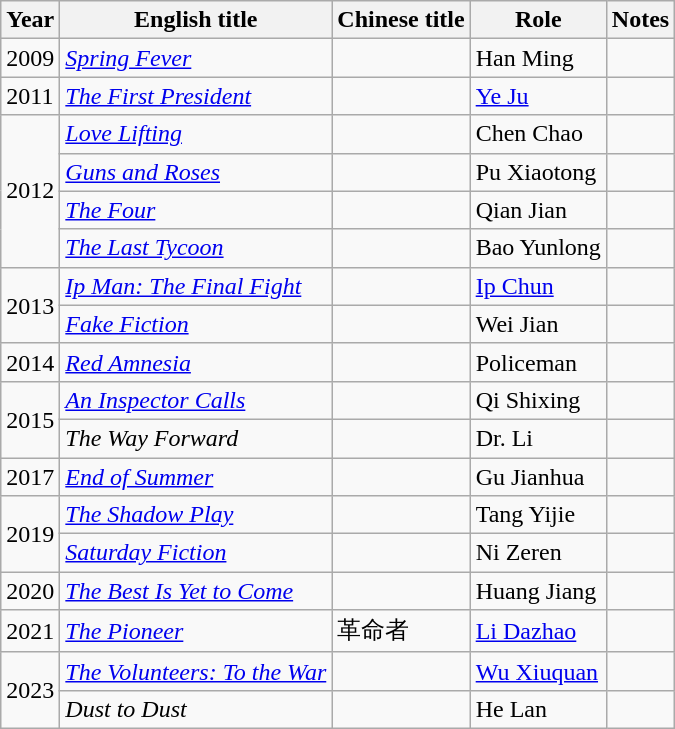<table class="wikitable">
<tr>
<th>Year</th>
<th>English title</th>
<th>Chinese title</th>
<th>Role</th>
<th>Notes</th>
</tr>
<tr>
<td>2009</td>
<td><em><a href='#'>Spring Fever</a></em></td>
<td></td>
<td>Han Ming</td>
<td></td>
</tr>
<tr>
<td>2011</td>
<td><em><a href='#'>The First President</a></em></td>
<td></td>
<td><a href='#'>Ye Ju</a></td>
<td></td>
</tr>
<tr>
<td rowspan="4">2012</td>
<td><em><a href='#'>Love Lifting</a></em></td>
<td></td>
<td>Chen Chao</td>
<td></td>
</tr>
<tr>
<td><em><a href='#'>Guns and Roses</a></em></td>
<td></td>
<td>Pu Xiaotong</td>
<td></td>
</tr>
<tr>
<td><em><a href='#'>The Four</a></em></td>
<td></td>
<td>Qian Jian</td>
<td></td>
</tr>
<tr>
<td><em><a href='#'>The Last Tycoon</a></em></td>
<td></td>
<td>Bao Yunlong</td>
<td></td>
</tr>
<tr>
<td rowspan="2">2013</td>
<td><em><a href='#'>Ip Man: The Final Fight</a></em></td>
<td></td>
<td><a href='#'>Ip Chun</a></td>
<td></td>
</tr>
<tr>
<td><em><a href='#'>Fake Fiction</a></em></td>
<td></td>
<td>Wei Jian</td>
<td></td>
</tr>
<tr>
<td>2014</td>
<td><em><a href='#'>Red Amnesia</a></em></td>
<td></td>
<td>Policeman</td>
<td></td>
</tr>
<tr>
<td rowspan="2">2015</td>
<td><em><a href='#'>An Inspector Calls</a></em></td>
<td></td>
<td>Qi Shixing</td>
<td></td>
</tr>
<tr>
<td><em>The Way Forward</em></td>
<td></td>
<td>Dr. Li</td>
<td></td>
</tr>
<tr>
<td>2017</td>
<td><em><a href='#'>End of Summer</a></em></td>
<td></td>
<td>Gu Jianhua</td>
<td></td>
</tr>
<tr>
<td rowspan="2">2019</td>
<td><em><a href='#'>The Shadow Play</a></em></td>
<td></td>
<td>Tang Yijie</td>
<td></td>
</tr>
<tr>
<td><em><a href='#'>Saturday Fiction</a></em></td>
<td></td>
<td>Ni Zeren</td>
<td></td>
</tr>
<tr>
<td>2020</td>
<td><em><a href='#'>The Best Is Yet to Come</a></em></td>
<td></td>
<td>Huang Jiang</td>
<td></td>
</tr>
<tr>
<td>2021</td>
<td><em><a href='#'>The Pioneer</a></em></td>
<td>革命者</td>
<td><a href='#'>Li Dazhao</a></td>
<td></td>
</tr>
<tr>
<td rowspan="2">2023</td>
<td><em><a href='#'>The Volunteers: To the War</a></em></td>
<td></td>
<td><a href='#'>Wu Xiuquan</a></td>
<td></td>
</tr>
<tr>
<td><em>Dust to Dust</em></td>
<td></td>
<td>He Lan</td>
<td></td>
</tr>
</table>
